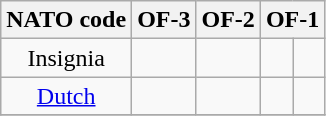<table class="wikitable" style="text-align:center;">
<tr>
<th>NATO code</th>
<th>OF-3</th>
<th>OF-2</th>
<th colspan=2>OF-1</th>
</tr>
<tr>
<td>Insignia</td>
<td></td>
<td></td>
<td></td>
<td></td>
</tr>
<tr>
<td><a href='#'>Dutch</a></td>
<td></td>
<td></td>
<td></td>
<td></td>
</tr>
<tr>
</tr>
</table>
